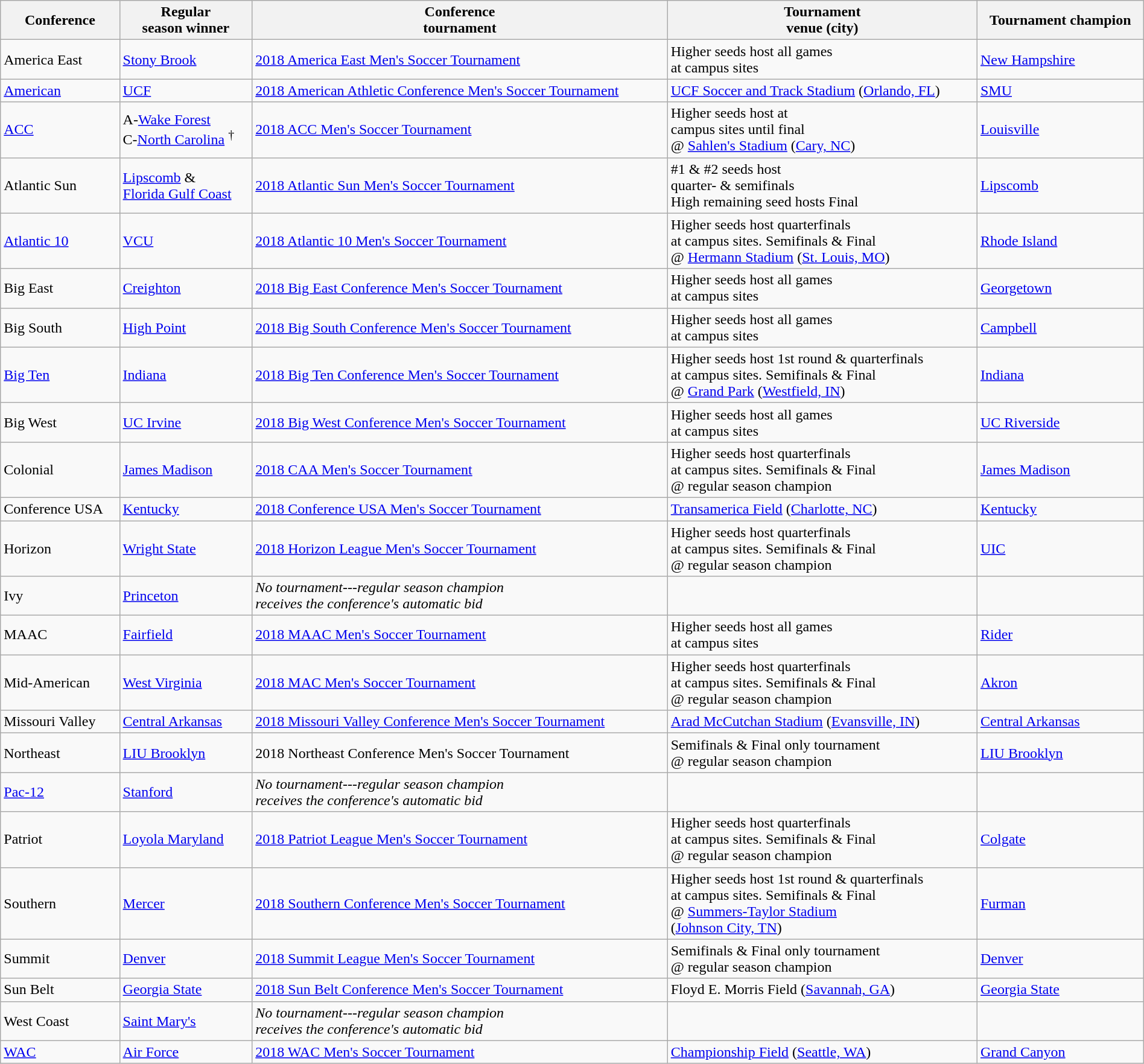<table class="wikitable" style="font-size:100%; width:100%">
<tr>
<th>Conference</th>
<th>Regular<br>season winner</th>
<th>Conference<br>tournament</th>
<th>Tournament<br>venue (city)</th>
<th>Tournament champion</th>
</tr>
<tr>
<td>America East</td>
<td><a href='#'>Stony Brook</a></td>
<td><a href='#'>2018 America East Men's Soccer Tournament</a></td>
<td>Higher seeds host all games<br>at campus sites</td>
<td><a href='#'>New Hampshire</a></td>
</tr>
<tr>
<td><a href='#'>American</a></td>
<td><a href='#'>UCF</a></td>
<td><a href='#'>2018 American Athletic Conference Men's Soccer Tournament</a></td>
<td><a href='#'>UCF Soccer and Track Stadium</a> (<a href='#'>Orlando, FL</a>)</td>
<td><a href='#'>SMU</a></td>
</tr>
<tr>
<td><a href='#'>ACC</a></td>
<td>A-<a href='#'>Wake Forest</a><br>C-<a href='#'>North Carolina</a> <sup>†</sup></td>
<td><a href='#'>2018 ACC Men's Soccer Tournament</a></td>
<td>Higher seeds host at<br>campus sites until final<br>@ <a href='#'>Sahlen's Stadium</a> (<a href='#'>Cary, NC</a>)</td>
<td><a href='#'>Louisville</a></td>
</tr>
<tr>
<td>Atlantic Sun</td>
<td><a href='#'>Lipscomb</a> &<br><a href='#'>Florida Gulf Coast</a></td>
<td><a href='#'>2018 Atlantic Sun Men's Soccer Tournament</a></td>
<td>#1 & #2 seeds host<br>quarter- & semifinals<br>High remaining seed hosts Final</td>
<td><a href='#'>Lipscomb</a></td>
</tr>
<tr>
<td><a href='#'>Atlantic 10</a></td>
<td><a href='#'>VCU</a></td>
<td><a href='#'>2018 Atlantic 10 Men's Soccer Tournament</a></td>
<td>Higher seeds host quarterfinals<br>at campus sites. Semifinals & Final<br>@ <a href='#'>Hermann Stadium</a> (<a href='#'>St. Louis, MO</a>)</td>
<td><a href='#'>Rhode Island</a></td>
</tr>
<tr>
<td>Big East</td>
<td><a href='#'>Creighton</a></td>
<td><a href='#'>2018 Big East Conference Men's Soccer Tournament</a></td>
<td>Higher seeds host all games<br>at campus sites</td>
<td><a href='#'>Georgetown</a></td>
</tr>
<tr>
<td>Big South</td>
<td><a href='#'>High Point</a></td>
<td><a href='#'>2018 Big South Conference Men's Soccer Tournament</a></td>
<td>Higher seeds host all games<br>at campus sites</td>
<td><a href='#'>Campbell</a></td>
</tr>
<tr>
<td><a href='#'>Big Ten</a></td>
<td><a href='#'>Indiana</a></td>
<td><a href='#'>2018 Big Ten Conference Men's Soccer Tournament</a></td>
<td>Higher seeds host 1st round & quarterfinals<br>at campus sites. Semifinals & Final<br>@ <a href='#'>Grand Park</a> (<a href='#'>Westfield, IN</a>)</td>
<td><a href='#'>Indiana</a></td>
</tr>
<tr>
<td>Big West</td>
<td><a href='#'>UC Irvine</a></td>
<td><a href='#'>2018 Big West Conference Men's Soccer Tournament</a></td>
<td>Higher seeds host all games<br>at campus sites</td>
<td><a href='#'>UC Riverside</a></td>
</tr>
<tr>
<td>Colonial</td>
<td><a href='#'>James Madison</a></td>
<td><a href='#'>2018 CAA Men's Soccer Tournament</a></td>
<td>Higher seeds host quarterfinals<br>at campus sites. Semifinals & Final<br>@ regular season champion</td>
<td><a href='#'>James Madison</a></td>
</tr>
<tr>
<td>Conference USA</td>
<td><a href='#'>Kentucky</a></td>
<td><a href='#'>2018 Conference USA Men's Soccer Tournament</a></td>
<td><a href='#'>Transamerica Field</a> (<a href='#'>Charlotte, NC</a>)</td>
<td><a href='#'>Kentucky</a></td>
</tr>
<tr>
<td>Horizon</td>
<td><a href='#'>Wright State</a></td>
<td><a href='#'>2018 Horizon League Men's Soccer Tournament</a></td>
<td>Higher seeds host quarterfinals<br>at campus sites. Semifinals & Final<br>@ regular season champion</td>
<td><a href='#'>UIC</a></td>
</tr>
<tr>
<td>Ivy</td>
<td><a href='#'>Princeton</a></td>
<td><em>No tournament---regular season champion<br>receives the conference's automatic bid</em></td>
<td></td>
<td></td>
</tr>
<tr>
<td>MAAC</td>
<td><a href='#'>Fairfield</a></td>
<td><a href='#'>2018 MAAC Men's Soccer Tournament</a></td>
<td>Higher seeds host all games<br>at campus sites</td>
<td><a href='#'>Rider</a></td>
</tr>
<tr>
<td>Mid-American</td>
<td><a href='#'>West Virginia</a></td>
<td><a href='#'>2018 MAC Men's Soccer Tournament</a></td>
<td>Higher seeds host quarterfinals<br>at campus sites. Semifinals & Final<br>@ regular season champion</td>
<td><a href='#'>Akron</a></td>
</tr>
<tr>
<td>Missouri Valley</td>
<td><a href='#'>Central Arkansas</a></td>
<td><a href='#'>2018 Missouri Valley Conference Men's Soccer Tournament</a></td>
<td><a href='#'>Arad McCutchan Stadium</a> (<a href='#'>Evansville, IN</a>)</td>
<td><a href='#'>Central Arkansas</a></td>
</tr>
<tr>
<td>Northeast</td>
<td><a href='#'>LIU Brooklyn</a></td>
<td>2018 Northeast Conference Men's Soccer Tournament</td>
<td>Semifinals & Final only tournament<br>@ regular season champion</td>
<td><a href='#'>LIU Brooklyn</a></td>
</tr>
<tr>
<td><a href='#'>Pac-12</a></td>
<td><a href='#'>Stanford</a></td>
<td><em>No tournament---regular season champion<br>receives the conference's automatic bid</em></td>
<td></td>
<td></td>
</tr>
<tr>
<td>Patriot</td>
<td><a href='#'>Loyola Maryland</a></td>
<td><a href='#'>2018 Patriot League Men's Soccer Tournament</a></td>
<td>Higher seeds host quarterfinals<br>at campus sites. Semifinals & Final<br>@ regular season champion</td>
<td><a href='#'>Colgate</a></td>
</tr>
<tr>
<td>Southern</td>
<td><a href='#'>Mercer</a></td>
<td><a href='#'>2018 Southern Conference Men's Soccer Tournament</a></td>
<td>Higher seeds host 1st round & quarterfinals<br>at campus sites. Semifinals & Final<br>@ <a href='#'>Summers-Taylor Stadium</a><br>(<a href='#'>Johnson City, TN</a>)</td>
<td><a href='#'>Furman</a></td>
</tr>
<tr>
<td>Summit</td>
<td><a href='#'>Denver</a></td>
<td><a href='#'>2018 Summit League Men's Soccer Tournament</a></td>
<td>Semifinals & Final only tournament<br>@ regular season champion</td>
<td><a href='#'>Denver</a></td>
</tr>
<tr>
<td>Sun Belt</td>
<td><a href='#'>Georgia State</a></td>
<td><a href='#'>2018 Sun Belt Conference Men's Soccer Tournament</a></td>
<td>Floyd E. Morris Field (<a href='#'>Savannah, GA</a>)</td>
<td><a href='#'>Georgia State</a></td>
</tr>
<tr>
<td>West Coast</td>
<td><a href='#'>Saint Mary's</a></td>
<td><em>No tournament---regular season champion<br>receives the conference's automatic bid</em></td>
<td></td>
<td></td>
</tr>
<tr>
<td><a href='#'>WAC</a></td>
<td><a href='#'>Air Force</a></td>
<td><a href='#'>2018 WAC Men's Soccer Tournament</a></td>
<td><a href='#'>Championship Field</a> (<a href='#'>Seattle, WA</a>)</td>
<td><a href='#'>Grand Canyon</a></td>
</tr>
</table>
